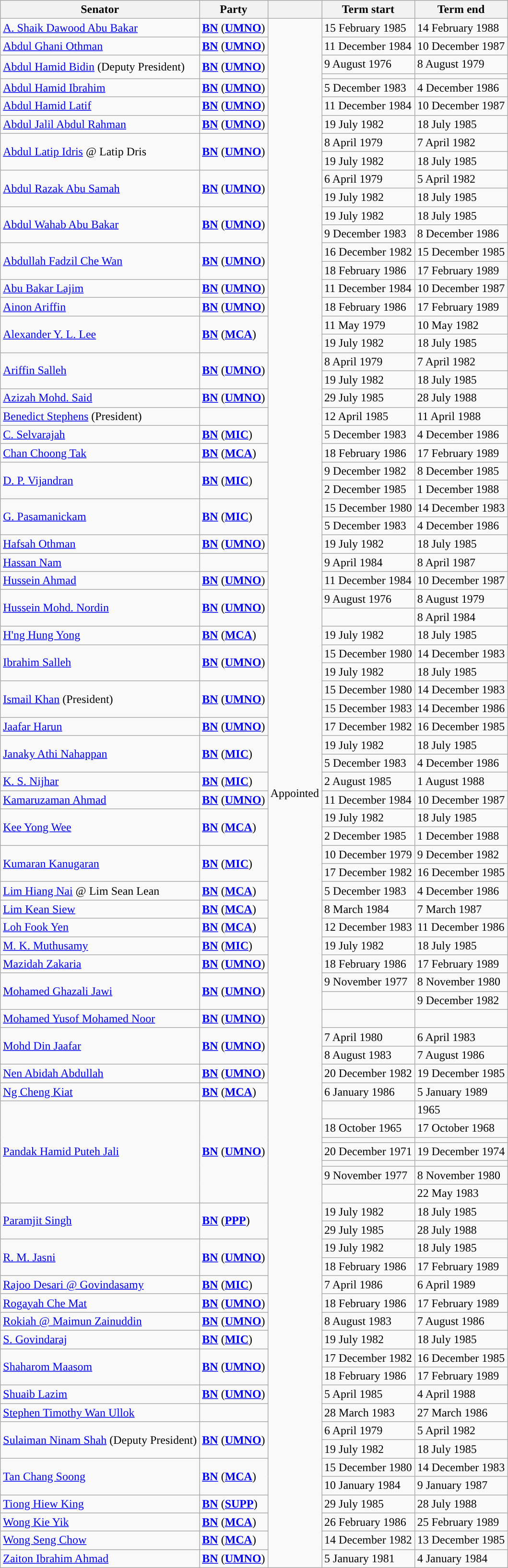<table class="wikitable sortable">
<tr>
<th>Senator</th>
<th>Party</th>
<th></th>
<th>Term start</th>
<th>Term end</th>
</tr>
<tr>
<td><a href='#'>A. Shaik Dawood Abu Bakar</a></td>
<td><strong><a href='#'>BN</a></strong> (<strong><a href='#'>UMNO</a></strong>)</td>
<td rowspan=87>Appointed</td>
<td>15 February 1985</td>
<td>14 February 1988</td>
</tr>
<tr>
<td><a href='#'>Abdul Ghani Othman</a></td>
<td><strong><a href='#'>BN</a></strong> (<strong><a href='#'>UMNO</a></strong>)</td>
<td>11 December 1984</td>
<td>10 December 1987</td>
</tr>
<tr>
<td rowspan=2><a href='#'>Abdul Hamid Bidin</a> (Deputy President)</td>
<td rowspan=2><strong><a href='#'>BN</a></strong> (<strong><a href='#'>UMNO</a></strong>)</td>
<td>9 August 1976</td>
<td>8 August 1979</td>
</tr>
<tr>
<td></td>
<td></td>
</tr>
<tr>
<td><a href='#'>Abdul Hamid Ibrahim</a></td>
<td><strong><a href='#'>BN</a></strong> (<strong><a href='#'>UMNO</a></strong>)</td>
<td>5 December 1983</td>
<td>4 December 1986</td>
</tr>
<tr>
<td><a href='#'>Abdul Hamid Latif</a></td>
<td><strong><a href='#'>BN</a></strong> (<strong><a href='#'>UMNO</a></strong>)</td>
<td>11 December 1984</td>
<td>10 December 1987</td>
</tr>
<tr>
<td><a href='#'>Abdul Jalil Abdul Rahman</a></td>
<td><strong><a href='#'>BN</a></strong> (<strong><a href='#'>UMNO</a></strong>)</td>
<td>19 July 1982</td>
<td>18 July 1985</td>
</tr>
<tr>
<td rowspan=2><a href='#'>Abdul Latip Idris</a>  @ Latip Dris</td>
<td rowspan=2><strong><a href='#'>BN</a></strong> (<strong><a href='#'>UMNO</a></strong>)</td>
<td>8 April 1979</td>
<td>7 April 1982</td>
</tr>
<tr>
<td>19 July 1982</td>
<td>18 July 1985</td>
</tr>
<tr>
<td rowspan=2><a href='#'>Abdul Razak Abu Samah</a></td>
<td rowspan=2><strong><a href='#'>BN</a></strong> (<strong><a href='#'>UMNO</a></strong>)</td>
<td>6 April 1979</td>
<td>5 April 1982</td>
</tr>
<tr>
<td>19 July 1982</td>
<td>18 July 1985</td>
</tr>
<tr>
<td rowspan=2><a href='#'>Abdul Wahab Abu Bakar</a></td>
<td rowspan=2><strong><a href='#'>BN</a></strong> (<strong><a href='#'>UMNO</a></strong>)</td>
<td>19 July 1982</td>
<td>18 July 1985</td>
</tr>
<tr>
<td>9 December 1983</td>
<td>8 December 1986</td>
</tr>
<tr>
<td rowspan=2><a href='#'>Abdullah Fadzil Che Wan</a></td>
<td rowspan=2><strong><a href='#'>BN</a></strong> (<strong><a href='#'>UMNO</a></strong>)</td>
<td>16 December 1982</td>
<td>15 December 1985</td>
</tr>
<tr>
<td>18 February 1986</td>
<td>17 February 1989</td>
</tr>
<tr>
<td><a href='#'>Abu Bakar Lajim</a></td>
<td><strong><a href='#'>BN</a></strong> (<strong><a href='#'>UMNO</a></strong>)</td>
<td>11 December 1984</td>
<td>10 December 1987</td>
</tr>
<tr>
<td><a href='#'>Ainon Ariffin</a></td>
<td><strong><a href='#'>BN</a></strong> (<strong><a href='#'>UMNO</a></strong>)</td>
<td>18 February 1986</td>
<td>17 February 1989</td>
</tr>
<tr>
<td rowspan=2><a href='#'>Alexander Y. L. Lee</a></td>
<td rowspan=2><strong><a href='#'>BN</a></strong> (<strong><a href='#'>MCA</a></strong>)</td>
<td>11 May 1979</td>
<td>10 May 1982</td>
</tr>
<tr>
<td>19 July 1982</td>
<td>18 July 1985</td>
</tr>
<tr>
<td rowspan=2><a href='#'>Ariffin Salleh</a></td>
<td rowspan=2><strong><a href='#'>BN</a></strong> (<strong><a href='#'>UMNO</a></strong>)</td>
<td>8 April 1979</td>
<td>7 April 1982</td>
</tr>
<tr>
<td>19 July 1982</td>
<td>18 July 1985</td>
</tr>
<tr>
<td><a href='#'>Azizah Mohd. Said</a></td>
<td><strong><a href='#'>BN</a></strong> (<strong><a href='#'>UMNO</a></strong>)</td>
<td>29 July 1985</td>
<td>28 July 1988</td>
</tr>
<tr>
<td><a href='#'>Benedict Stephens</a> (President)</td>
<td></td>
<td>12 April 1985</td>
<td>11 April 1988</td>
</tr>
<tr>
<td><a href='#'>C. Selvarajah</a></td>
<td><strong><a href='#'>BN</a></strong> (<strong><a href='#'>MIC</a></strong>)</td>
<td>5 December 1983</td>
<td>4 December 1986</td>
</tr>
<tr>
<td><a href='#'>Chan Choong Tak</a></td>
<td><strong><a href='#'>BN</a></strong> (<strong><a href='#'>MCA</a></strong>)</td>
<td>18 February 1986</td>
<td>17 February 1989</td>
</tr>
<tr>
<td rowspan=2><a href='#'>D. P. Vijandran</a></td>
<td rowspan=2><strong><a href='#'>BN</a></strong> (<strong><a href='#'>MIC</a></strong>)</td>
<td>9 December 1982</td>
<td>8 December 1985</td>
</tr>
<tr>
<td>2 December 1985</td>
<td>1 December 1988</td>
</tr>
<tr>
<td rowspan=2><a href='#'>G. Pasamanickam</a></td>
<td rowspan=2><strong><a href='#'>BN</a></strong> (<strong><a href='#'>MIC</a></strong>)</td>
<td>15 December 1980</td>
<td>14 December 1983</td>
</tr>
<tr>
<td>5 December 1983</td>
<td>4 December 1986</td>
</tr>
<tr>
<td><a href='#'>Hafsah Othman</a></td>
<td><strong><a href='#'>BN</a></strong> (<strong><a href='#'>UMNO</a></strong>)</td>
<td>19 July 1982</td>
<td>18 July 1985</td>
</tr>
<tr>
<td><a href='#'>Hassan Nam</a></td>
<td></td>
<td>9 April 1984</td>
<td>8 April 1987</td>
</tr>
<tr>
<td><a href='#'>Hussein Ahmad</a></td>
<td><strong><a href='#'>BN</a></strong> (<strong><a href='#'>UMNO</a></strong>)</td>
<td>11 December 1984</td>
<td>10 December 1987</td>
</tr>
<tr>
<td rowspan=2><a href='#'>Hussein Mohd. Nordin</a></td>
<td rowspan=2><strong><a href='#'>BN</a></strong> (<strong><a href='#'>UMNO</a></strong>)</td>
<td>9 August 1976</td>
<td>8 August 1979</td>
</tr>
<tr>
<td></td>
<td>8 April 1984</td>
</tr>
<tr>
<td><a href='#'>H'ng Hung Yong</a></td>
<td><strong><a href='#'>BN</a></strong> (<strong><a href='#'>MCA</a></strong>)</td>
<td>19 July 1982</td>
<td>18 July 1985</td>
</tr>
<tr>
<td rowspan=2><a href='#'>Ibrahim Salleh</a></td>
<td rowspan=2><strong><a href='#'>BN</a></strong> (<strong><a href='#'>UMNO</a></strong>)</td>
<td>15 December 1980</td>
<td>14 December 1983</td>
</tr>
<tr>
<td>19 July 1982</td>
<td>18 July 1985</td>
</tr>
<tr>
<td rowspan=2><a href='#'>Ismail Khan</a> (President)</td>
<td rowspan=2><strong><a href='#'>BN</a></strong> (<strong><a href='#'>UMNO</a></strong>)</td>
<td>15 December 1980</td>
<td>14 December 1983</td>
</tr>
<tr>
<td>15 December 1983</td>
<td>14 December 1986</td>
</tr>
<tr>
<td><a href='#'>Jaafar Harun</a></td>
<td><strong><a href='#'>BN</a></strong> (<strong><a href='#'>UMNO</a></strong>)</td>
<td>17 December 1982</td>
<td>16 December 1985</td>
</tr>
<tr>
<td rowspan=2><a href='#'>Janaky Athi Nahappan</a></td>
<td rowspan=2><strong><a href='#'>BN</a></strong> (<strong><a href='#'>MIC</a></strong>)</td>
<td>19 July 1982</td>
<td>18 July 1985</td>
</tr>
<tr>
<td>5 December 1983</td>
<td>4 December 1986</td>
</tr>
<tr>
<td><a href='#'>K. S. Nijhar</a></td>
<td><strong><a href='#'>BN</a></strong> (<strong><a href='#'>MIC</a></strong>)</td>
<td>2 August 1985</td>
<td>1 August 1988</td>
</tr>
<tr>
<td><a href='#'>Kamaruzaman Ahmad</a></td>
<td><strong><a href='#'>BN</a></strong> (<strong><a href='#'>UMNO</a></strong>)</td>
<td>11 December 1984</td>
<td>10 December 1987</td>
</tr>
<tr>
<td rowspan=2><a href='#'>Kee Yong Wee</a></td>
<td rowspan=2><strong><a href='#'>BN</a></strong> (<strong><a href='#'>MCA</a></strong>)</td>
<td>19 July 1982</td>
<td>18 July 1985</td>
</tr>
<tr>
<td>2 December 1985</td>
<td>1 December 1988</td>
</tr>
<tr>
<td rowspan=2><a href='#'>Kumaran Kanugaran</a></td>
<td rowspan=2><strong><a href='#'>BN</a></strong> (<strong><a href='#'>MIC</a></strong>)</td>
<td>10 December 1979</td>
<td>9 December 1982</td>
</tr>
<tr>
<td>17 December 1982</td>
<td>16 December 1985</td>
</tr>
<tr>
<td><a href='#'>Lim Hiang Nai</a> @ Lim Sean Lean</td>
<td><strong><a href='#'>BN</a></strong> (<strong><a href='#'>MCA</a></strong>)</td>
<td>5 December 1983</td>
<td>4 December 1986</td>
</tr>
<tr>
<td><a href='#'>Lim Kean Siew</a></td>
<td><strong><a href='#'>BN</a></strong> (<strong><a href='#'>MCA</a></strong>)</td>
<td>8 March 1984</td>
<td>7 March 1987</td>
</tr>
<tr>
<td><a href='#'>Loh Fook Yen</a></td>
<td><strong><a href='#'>BN</a></strong> (<strong><a href='#'>MCA</a></strong>)</td>
<td>12 December 1983</td>
<td>11 December 1986</td>
</tr>
<tr>
<td><a href='#'>M. K. Muthusamy</a></td>
<td><strong><a href='#'>BN</a></strong> (<strong><a href='#'>MIC</a></strong>)</td>
<td>19 July 1982</td>
<td>18 July 1985</td>
</tr>
<tr>
<td><a href='#'>Mazidah Zakaria</a></td>
<td><strong><a href='#'>BN</a></strong> (<strong><a href='#'>UMNO</a></strong>)</td>
<td>18 February 1986</td>
<td>17 February 1989</td>
</tr>
<tr>
<td rowspan=2><a href='#'>Mohamed Ghazali Jawi</a></td>
<td rowspan=2><strong><a href='#'>BN</a></strong> (<strong><a href='#'>UMNO</a></strong>)</td>
<td>9 November 1977</td>
<td>8 November 1980</td>
</tr>
<tr>
<td></td>
<td>9 December 1982</td>
</tr>
<tr>
<td><a href='#'>Mohamed Yusof Mohamed Noor</a></td>
<td><strong><a href='#'>BN</a></strong> (<strong><a href='#'>UMNO</a></strong>)</td>
<td></td>
<td></td>
</tr>
<tr>
<td rowspan=2><a href='#'>Mohd Din Jaafar</a></td>
<td rowspan=2><strong><a href='#'>BN</a></strong> (<strong><a href='#'>UMNO</a></strong>)</td>
<td>7 April 1980</td>
<td>6 April 1983</td>
</tr>
<tr>
<td>8 August 1983</td>
<td>7 August 1986</td>
</tr>
<tr>
<td><a href='#'>Nen Abidah Abdullah</a></td>
<td><strong><a href='#'>BN</a></strong> (<strong><a href='#'>UMNO</a></strong>)</td>
<td>20 December 1982</td>
<td>19 December 1985</td>
</tr>
<tr>
<td><a href='#'>Ng Cheng Kiat</a></td>
<td><strong><a href='#'>BN</a></strong> (<strong><a href='#'>MCA</a></strong>)</td>
<td>6 January 1986</td>
<td>5 January 1989</td>
</tr>
<tr>
<td rowspan=7><a href='#'>Pandak Hamid Puteh Jali</a></td>
<td rowspan=7><strong><a href='#'>BN</a></strong> (<strong><a href='#'>UMNO</a></strong>)</td>
<td></td>
<td>1965</td>
</tr>
<tr>
<td>18 October 1965</td>
<td>17 October 1968</td>
</tr>
<tr>
<td></td>
<td></td>
</tr>
<tr>
<td>20 December 1971</td>
<td>19 December 1974</td>
</tr>
<tr>
<td></td>
<td></td>
</tr>
<tr>
<td>9 November 1977</td>
<td>8 November 1980</td>
</tr>
<tr>
<td></td>
<td>22 May 1983</td>
</tr>
<tr>
<td rowspan=2><a href='#'>Paramjit Singh</a></td>
<td rowspan=2><strong><a href='#'>BN</a></strong> (<strong><a href='#'>PPP</a></strong>)</td>
<td>19 July 1982</td>
<td>18 July 1985</td>
</tr>
<tr>
<td>29 July 1985</td>
<td>28 July 1988</td>
</tr>
<tr>
<td rowspan=2><a href='#'>R. M. Jasni</a></td>
<td rowspan=2><strong><a href='#'>BN</a></strong> (<strong><a href='#'>UMNO</a></strong>)</td>
<td>19 July 1982</td>
<td>18 July 1985</td>
</tr>
<tr>
<td>18 February 1986</td>
<td>17 February 1989</td>
</tr>
<tr>
<td><a href='#'>Rajoo Desari @ Govindasamy</a></td>
<td><strong><a href='#'>BN</a></strong> (<strong><a href='#'>MIC</a></strong>)</td>
<td>7 April 1986</td>
<td>6 April 1989</td>
</tr>
<tr>
<td><a href='#'>Rogayah Che Mat</a></td>
<td><strong><a href='#'>BN</a></strong> (<strong><a href='#'>UMNO</a></strong>)</td>
<td>18 February 1986</td>
<td>17 February 1989</td>
</tr>
<tr>
<td><a href='#'>Rokiah @ Maimun Zainuddin</a></td>
<td><strong><a href='#'>BN</a></strong> (<strong><a href='#'>UMNO</a></strong>)</td>
<td>8 August 1983</td>
<td>7 August 1986</td>
</tr>
<tr>
<td><a href='#'>S. Govindaraj</a></td>
<td><strong><a href='#'>BN</a></strong> (<strong><a href='#'>MIC</a></strong>)</td>
<td>19 July 1982</td>
<td>18 July 1985</td>
</tr>
<tr>
<td rowspan=2><a href='#'>Shaharom Maasom</a></td>
<td rowspan=2><strong><a href='#'>BN</a></strong> (<strong><a href='#'>UMNO</a></strong>)</td>
<td>17 December 1982</td>
<td>16 December 1985</td>
</tr>
<tr>
<td>18 February 1986</td>
<td>17 February 1989</td>
</tr>
<tr>
<td><a href='#'>Shuaib Lazim</a></td>
<td><strong><a href='#'>BN</a></strong> (<strong><a href='#'>UMNO</a></strong>)</td>
<td>5 April 1985</td>
<td>4 April 1988</td>
</tr>
<tr>
<td><a href='#'>Stephen Timothy Wan Ullok</a></td>
<td></td>
<td>28 March 1983</td>
<td>27 March 1986</td>
</tr>
<tr>
<td rowspan=2><a href='#'>Sulaiman Ninam Shah</a> (Deputy President)</td>
<td rowspan=2><strong><a href='#'>BN</a></strong> (<strong><a href='#'>UMNO</a></strong>)</td>
<td>6 April 1979</td>
<td>5 April 1982</td>
</tr>
<tr>
<td>19 July 1982</td>
<td>18 July 1985</td>
</tr>
<tr>
<td rowspan=2><a href='#'>Tan Chang Soong</a></td>
<td rowspan=2><strong><a href='#'>BN</a></strong> (<strong><a href='#'>MCA</a></strong>)</td>
<td>15 December 1980</td>
<td>14 December 1983</td>
</tr>
<tr>
<td>10 January 1984</td>
<td>9 January 1987</td>
</tr>
<tr>
<td><a href='#'>Tiong Hiew King</a></td>
<td><strong><a href='#'>BN</a></strong> (<strong><a href='#'>SUPP</a></strong>)</td>
<td>29 July 1985</td>
<td>28 July 1988</td>
</tr>
<tr>
<td><a href='#'>Wong Kie Yik</a></td>
<td><strong><a href='#'>BN</a></strong> (<strong><a href='#'>MCA</a></strong>)</td>
<td>26 February 1986</td>
<td>25 February 1989</td>
</tr>
<tr>
<td><a href='#'>Wong Seng Chow</a></td>
<td><strong><a href='#'>BN</a></strong> (<strong><a href='#'>MCA</a></strong>)</td>
<td>14 December 1982</td>
<td>13 December 1985</td>
</tr>
<tr>
<td><a href='#'>Zaiton Ibrahim Ahmad</a></td>
<td><strong><a href='#'>BN</a></strong> (<strong><a href='#'>UMNO</a></strong>)</td>
<td>5 January 1981</td>
<td>4 January 1984</td>
</tr>
</table>
